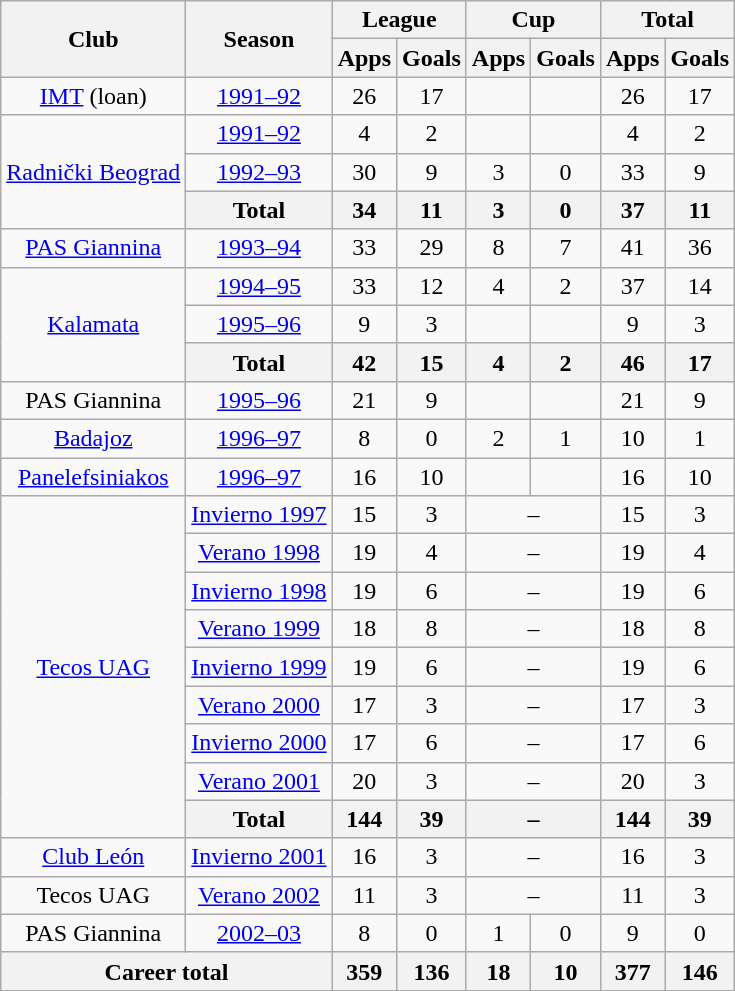<table class="wikitable" style="text-align:center">
<tr>
<th rowspan="2">Club</th>
<th rowspan="2">Season</th>
<th colspan="2">League</th>
<th colspan="2">Cup</th>
<th colspan="2">Total</th>
</tr>
<tr>
<th>Apps</th>
<th>Goals</th>
<th>Apps</th>
<th>Goals</th>
<th>Apps</th>
<th>Goals</th>
</tr>
<tr>
<td><a href='#'>IMT</a> (loan)</td>
<td><a href='#'>1991–92</a></td>
<td>26</td>
<td>17</td>
<td></td>
<td></td>
<td>26</td>
<td>17</td>
</tr>
<tr>
<td rowspan="3"><a href='#'>Radnički Beograd</a></td>
<td><a href='#'>1991–92</a></td>
<td>4</td>
<td>2</td>
<td></td>
<td></td>
<td>4</td>
<td>2</td>
</tr>
<tr>
<td><a href='#'>1992–93</a></td>
<td>30</td>
<td>9</td>
<td>3</td>
<td>0</td>
<td>33</td>
<td>9</td>
</tr>
<tr>
<th colspan="1">Total</th>
<th>34</th>
<th>11</th>
<th>3</th>
<th>0</th>
<th>37</th>
<th>11</th>
</tr>
<tr>
<td><a href='#'>PAS Giannina</a></td>
<td><a href='#'>1993–94</a></td>
<td>33</td>
<td>29</td>
<td>8</td>
<td>7</td>
<td>41</td>
<td>36</td>
</tr>
<tr>
<td rowspan="3"><a href='#'>Kalamata</a></td>
<td><a href='#'>1994–95</a></td>
<td>33</td>
<td>12</td>
<td>4</td>
<td>2</td>
<td>37</td>
<td>14</td>
</tr>
<tr>
<td><a href='#'>1995–96</a></td>
<td>9</td>
<td>3</td>
<td></td>
<td></td>
<td>9</td>
<td>3</td>
</tr>
<tr>
<th colspan="1">Total</th>
<th>42</th>
<th>15</th>
<th>4</th>
<th>2</th>
<th>46</th>
<th>17</th>
</tr>
<tr>
<td>PAS Giannina</td>
<td><a href='#'>1995–96</a></td>
<td>21</td>
<td>9</td>
<td></td>
<td></td>
<td>21</td>
<td>9</td>
</tr>
<tr>
<td><a href='#'>Badajoz</a></td>
<td><a href='#'>1996–97</a></td>
<td>8</td>
<td>0</td>
<td>2</td>
<td>1</td>
<td>10</td>
<td>1</td>
</tr>
<tr>
<td><a href='#'>Panelefsiniakos</a></td>
<td><a href='#'>1996–97</a></td>
<td>16</td>
<td>10</td>
<td></td>
<td></td>
<td>16</td>
<td>10</td>
</tr>
<tr>
<td rowspan="9"><a href='#'>Tecos UAG</a></td>
<td><a href='#'>Invierno 1997</a></td>
<td>15</td>
<td>3</td>
<td colspan="2">–</td>
<td>15</td>
<td>3</td>
</tr>
<tr>
<td><a href='#'>Verano 1998</a></td>
<td>19</td>
<td>4</td>
<td colspan="2">–</td>
<td>19</td>
<td>4</td>
</tr>
<tr>
<td><a href='#'>Invierno 1998</a></td>
<td>19</td>
<td>6</td>
<td colspan="2">–</td>
<td>19</td>
<td>6</td>
</tr>
<tr>
<td><a href='#'>Verano 1999</a></td>
<td>18</td>
<td>8</td>
<td colspan="2">–</td>
<td>18</td>
<td>8</td>
</tr>
<tr>
<td><a href='#'>Invierno 1999</a></td>
<td>19</td>
<td>6</td>
<td colspan="2">–</td>
<td>19</td>
<td>6</td>
</tr>
<tr>
<td><a href='#'>Verano 2000</a></td>
<td>17</td>
<td>3</td>
<td colspan="2">–</td>
<td>17</td>
<td>3</td>
</tr>
<tr>
<td><a href='#'>Invierno 2000</a></td>
<td>17</td>
<td>6</td>
<td colspan="2">–</td>
<td>17</td>
<td>6</td>
</tr>
<tr>
<td><a href='#'>Verano 2001</a></td>
<td>20</td>
<td>3</td>
<td colspan="2">–</td>
<td>20</td>
<td>3</td>
</tr>
<tr>
<th colspan="1">Total</th>
<th>144</th>
<th>39</th>
<th colspan="2">–</th>
<th>144</th>
<th>39</th>
</tr>
<tr>
<td><a href='#'>Club León</a></td>
<td><a href='#'>Invierno 2001</a></td>
<td>16</td>
<td>3</td>
<td colspan="2">–</td>
<td>16</td>
<td>3</td>
</tr>
<tr>
<td>Tecos UAG</td>
<td><a href='#'>Verano 2002</a></td>
<td>11</td>
<td>3</td>
<td colspan="2">–</td>
<td>11</td>
<td>3</td>
</tr>
<tr>
<td>PAS Giannina</td>
<td><a href='#'>2002–03</a></td>
<td>8</td>
<td>0</td>
<td>1</td>
<td>0</td>
<td>9</td>
<td>0</td>
</tr>
<tr>
<th colspan="2">Career total</th>
<th>359</th>
<th>136</th>
<th>18</th>
<th>10</th>
<th>377</th>
<th>146</th>
</tr>
</table>
